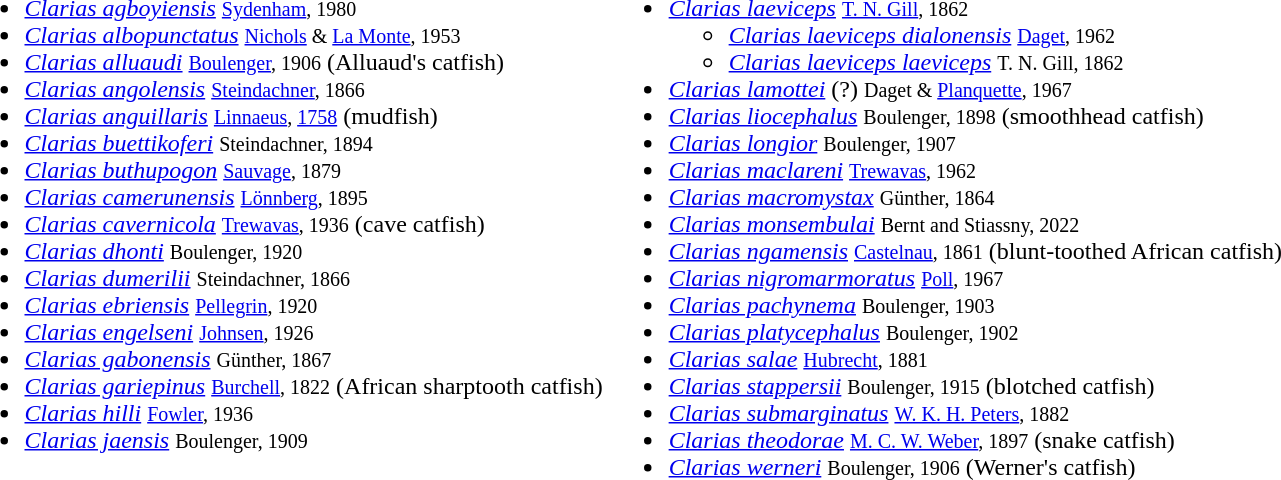<table>
<tr style="vertical-align:top;">
<td><br><ul><li><em><a href='#'>Clarias agboyiensis</a></em> <small><a href='#'>Sydenham</a>, 1980</small></li><li><em><a href='#'>Clarias albopunctatus</a></em> <small><a href='#'>Nichols</a> & <a href='#'>La Monte</a>, 1953</small></li><li><em><a href='#'>Clarias alluaudi</a></em> <small><a href='#'>Boulenger</a>, 1906</small> (Alluaud's catfish)</li><li><em><a href='#'>Clarias angolensis</a></em> <small><a href='#'>Steindachner</a>, 1866</small></li><li><em><a href='#'>Clarias anguillaris</a></em> <small><a href='#'>Linnaeus</a>, <a href='#'>1758</a></small> (mudfish)</li><li><em><a href='#'>Clarias buettikoferi</a></em> <small>Steindachner, 1894</small></li><li><em><a href='#'>Clarias buthupogon</a></em> <small><a href='#'>Sauvage</a>, 1879</small></li><li><em><a href='#'>Clarias camerunensis</a></em> <small><a href='#'>Lönnberg</a>, 1895</small></li><li><em><a href='#'>Clarias cavernicola</a></em> <small><a href='#'>Trewavas</a>, 1936</small> (cave catfish)</li><li><em><a href='#'>Clarias dhonti</a></em> <small>Boulenger, 1920</small></li><li><em><a href='#'>Clarias dumerilii</a></em> <small>Steindachner, 1866</small></li><li><em><a href='#'>Clarias ebriensis</a></em> <small><a href='#'>Pellegrin</a>, 1920</small></li><li><em><a href='#'>Clarias engelseni</a></em> <small><a href='#'>Johnsen</a>, 1926</small></li><li><em><a href='#'>Clarias gabonensis</a></em> <small>Günther, 1867</small></li><li><em><a href='#'>Clarias gariepinus</a></em> <small><a href='#'>Burchell</a>, 1822</small> (African sharptooth catfish)</li><li><em><a href='#'>Clarias hilli</a></em> <small><a href='#'>Fowler</a>, 1936</small></li><li><em><a href='#'>Clarias jaensis</a></em> <small>Boulenger, 1909</small></li></ul></td>
<td><br><ul><li><em><a href='#'>Clarias laeviceps</a></em> <small><a href='#'>T. N. Gill</a>, 1862</small><ul><li><em><a href='#'>Clarias laeviceps dialonensis</a></em> <small><a href='#'>Daget</a>, 1962</small></li><li><em><a href='#'>Clarias laeviceps laeviceps</a></em> <small>T. N. Gill, 1862</small></li></ul></li><li><em><a href='#'>Clarias lamottei</a></em> (?) <small>Daget & <a href='#'>Planquette</a>, 1967</small> </li><li><em><a href='#'>Clarias liocephalus</a></em> <small>Boulenger, 1898</small> (smoothhead catfish)</li><li><em><a href='#'>Clarias longior</a></em> <small>Boulenger, 1907</small></li><li><em><a href='#'>Clarias maclareni</a></em> <small><a href='#'>Trewavas</a>, 1962</small></li><li><em><a href='#'>Clarias macromystax</a></em> <small>Günther, 1864</small></li><li><em><a href='#'>Clarias monsembulai</a></em> <small>Bernt and Stiassny, 2022</small> </li><li><em><a href='#'>Clarias ngamensis</a></em> <small><a href='#'>Castelnau</a>, 1861</small> (blunt-toothed African catfish)</li><li><em><a href='#'>Clarias nigromarmoratus</a></em> <small><a href='#'>Poll</a>, 1967</small></li><li><em><a href='#'>Clarias pachynema</a></em> <small>Boulenger, 1903</small></li><li><em><a href='#'>Clarias platycephalus</a></em> <small>Boulenger, 1902</small></li><li><em><a href='#'>Clarias salae</a></em> <small><a href='#'>Hubrecht</a>, 1881</small></li><li><em><a href='#'>Clarias stappersii</a></em> <small>Boulenger, 1915</small> (blotched catfish)</li><li><em><a href='#'>Clarias submarginatus</a></em> <small><a href='#'>W. K. H. Peters</a>, 1882</small></li><li><em><a href='#'>Clarias theodorae</a></em> <small><a href='#'>M. C. W. Weber</a>, 1897</small> (snake catfish)</li><li><em><a href='#'>Clarias werneri</a></em> <small>Boulenger, 1906</small> (Werner's catfish)</li></ul></td>
</tr>
</table>
